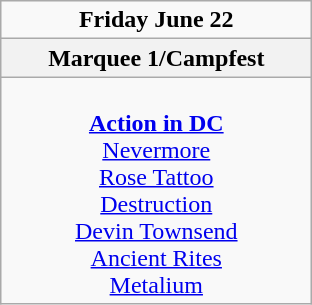<table class="wikitable">
<tr>
<td colspan="3" style="text-align:center;"><strong>Friday June 22</strong></td>
</tr>
<tr>
<th>Marquee 1/Campfest</th>
</tr>
<tr>
<td style="text-align:center; vertical-align:top; width:200px;"><br><strong><a href='#'>Action in DC</a></strong>
<br><a href='#'>Nevermore</a>
<br><a href='#'>Rose Tattoo</a>
<br><a href='#'>Destruction</a>
<br><a href='#'>Devin Townsend</a>
<br><a href='#'>Ancient Rites</a>
<br><a href='#'>Metalium</a>
<br></td>
</tr>
</table>
